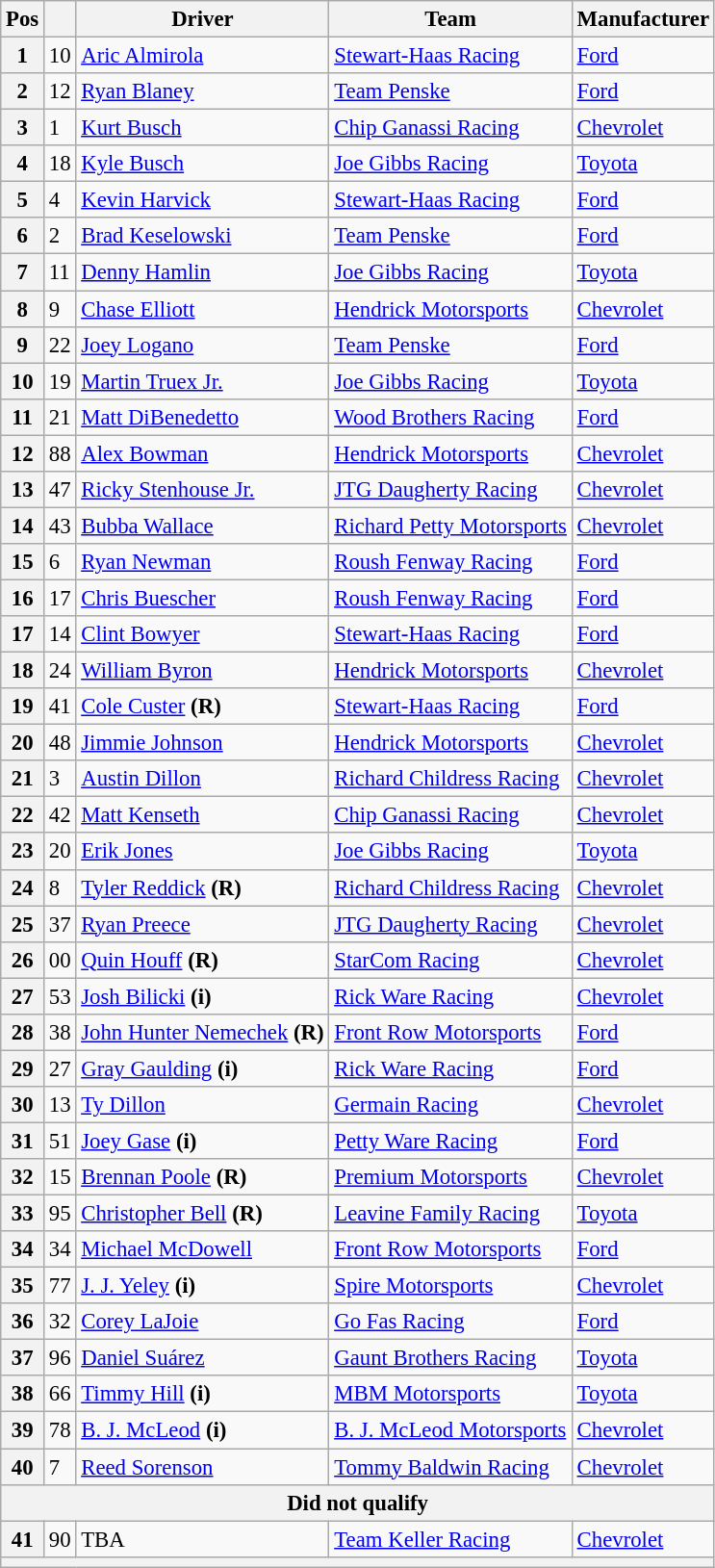<table class="wikitable" style="font-size:95%">
<tr>
<th>Pos</th>
<th></th>
<th>Driver</th>
<th>Team</th>
<th>Manufacturer</th>
</tr>
<tr>
<th>1</th>
<td>10</td>
<td><a href='#'>Aric Almirola</a></td>
<td><a href='#'>Stewart-Haas Racing</a></td>
<td><a href='#'>Ford</a></td>
</tr>
<tr>
<th>2</th>
<td>12</td>
<td><a href='#'>Ryan Blaney</a></td>
<td><a href='#'>Team Penske</a></td>
<td><a href='#'>Ford</a></td>
</tr>
<tr>
<th>3</th>
<td>1</td>
<td><a href='#'>Kurt Busch</a></td>
<td><a href='#'>Chip Ganassi Racing</a></td>
<td><a href='#'>Chevrolet</a></td>
</tr>
<tr>
<th>4</th>
<td>18</td>
<td><a href='#'>Kyle Busch</a></td>
<td><a href='#'>Joe Gibbs Racing</a></td>
<td><a href='#'>Toyota</a></td>
</tr>
<tr>
<th>5</th>
<td>4</td>
<td><a href='#'>Kevin Harvick</a></td>
<td><a href='#'>Stewart-Haas Racing</a></td>
<td><a href='#'>Ford</a></td>
</tr>
<tr>
<th>6</th>
<td>2</td>
<td><a href='#'>Brad Keselowski</a></td>
<td><a href='#'>Team Penske</a></td>
<td><a href='#'>Ford</a></td>
</tr>
<tr>
<th>7</th>
<td>11</td>
<td><a href='#'>Denny Hamlin</a></td>
<td><a href='#'>Joe Gibbs Racing</a></td>
<td><a href='#'>Toyota</a></td>
</tr>
<tr>
<th>8</th>
<td>9</td>
<td><a href='#'>Chase Elliott</a></td>
<td><a href='#'>Hendrick Motorsports</a></td>
<td><a href='#'>Chevrolet</a></td>
</tr>
<tr>
<th>9</th>
<td>22</td>
<td><a href='#'>Joey Logano</a></td>
<td><a href='#'>Team Penske</a></td>
<td><a href='#'>Ford</a></td>
</tr>
<tr>
<th>10</th>
<td>19</td>
<td><a href='#'>Martin Truex Jr.</a></td>
<td><a href='#'>Joe Gibbs Racing</a></td>
<td><a href='#'>Toyota</a></td>
</tr>
<tr>
<th>11</th>
<td>21</td>
<td><a href='#'>Matt DiBenedetto</a></td>
<td><a href='#'>Wood Brothers Racing</a></td>
<td><a href='#'>Ford</a></td>
</tr>
<tr>
<th>12</th>
<td>88</td>
<td><a href='#'>Alex Bowman</a></td>
<td><a href='#'>Hendrick Motorsports</a></td>
<td><a href='#'>Chevrolet</a></td>
</tr>
<tr>
<th>13</th>
<td>47</td>
<td><a href='#'>Ricky Stenhouse Jr.</a></td>
<td><a href='#'>JTG Daugherty Racing</a></td>
<td><a href='#'>Chevrolet</a></td>
</tr>
<tr>
<th>14</th>
<td>43</td>
<td><a href='#'>Bubba Wallace</a></td>
<td><a href='#'>Richard Petty Motorsports</a></td>
<td><a href='#'>Chevrolet</a></td>
</tr>
<tr>
<th>15</th>
<td>6</td>
<td><a href='#'>Ryan Newman</a></td>
<td><a href='#'>Roush Fenway Racing</a></td>
<td><a href='#'>Ford</a></td>
</tr>
<tr>
<th>16</th>
<td>17</td>
<td><a href='#'>Chris Buescher</a></td>
<td><a href='#'>Roush Fenway Racing</a></td>
<td><a href='#'>Ford</a></td>
</tr>
<tr>
<th>17</th>
<td>14</td>
<td><a href='#'>Clint Bowyer</a></td>
<td><a href='#'>Stewart-Haas Racing</a></td>
<td><a href='#'>Ford</a></td>
</tr>
<tr>
<th>18</th>
<td>24</td>
<td><a href='#'>William Byron</a></td>
<td><a href='#'>Hendrick Motorsports</a></td>
<td><a href='#'>Chevrolet</a></td>
</tr>
<tr>
<th>19</th>
<td>41</td>
<td><a href='#'>Cole Custer</a> <strong>(R)</strong></td>
<td><a href='#'>Stewart-Haas Racing</a></td>
<td><a href='#'>Ford</a></td>
</tr>
<tr>
<th>20</th>
<td>48</td>
<td><a href='#'>Jimmie Johnson</a></td>
<td><a href='#'>Hendrick Motorsports</a></td>
<td><a href='#'>Chevrolet</a></td>
</tr>
<tr>
<th>21</th>
<td>3</td>
<td><a href='#'>Austin Dillon</a></td>
<td><a href='#'>Richard Childress Racing</a></td>
<td><a href='#'>Chevrolet</a></td>
</tr>
<tr>
<th>22</th>
<td>42</td>
<td><a href='#'>Matt Kenseth</a></td>
<td><a href='#'>Chip Ganassi Racing</a></td>
<td><a href='#'>Chevrolet</a></td>
</tr>
<tr>
<th>23</th>
<td>20</td>
<td><a href='#'>Erik Jones</a></td>
<td><a href='#'>Joe Gibbs Racing</a></td>
<td><a href='#'>Toyota</a></td>
</tr>
<tr>
<th>24</th>
<td>8</td>
<td><a href='#'>Tyler Reddick</a> <strong>(R)</strong></td>
<td><a href='#'>Richard Childress Racing</a></td>
<td><a href='#'>Chevrolet</a></td>
</tr>
<tr>
<th>25</th>
<td>37</td>
<td><a href='#'>Ryan Preece</a></td>
<td><a href='#'>JTG Daugherty Racing</a></td>
<td><a href='#'>Chevrolet</a></td>
</tr>
<tr>
<th>26</th>
<td>00</td>
<td><a href='#'>Quin Houff</a> <strong>(R)</strong></td>
<td><a href='#'>StarCom Racing</a></td>
<td><a href='#'>Chevrolet</a></td>
</tr>
<tr>
<th>27</th>
<td>53</td>
<td><a href='#'>Josh Bilicki</a> <strong>(i)</strong></td>
<td><a href='#'>Rick Ware Racing</a></td>
<td><a href='#'>Chevrolet</a></td>
</tr>
<tr>
<th>28</th>
<td>38</td>
<td><a href='#'>John Hunter Nemechek</a> <strong>(R)</strong></td>
<td><a href='#'>Front Row Motorsports</a></td>
<td><a href='#'>Ford</a></td>
</tr>
<tr>
<th>29</th>
<td>27</td>
<td><a href='#'>Gray Gaulding</a> <strong>(i)</strong></td>
<td><a href='#'>Rick Ware Racing</a></td>
<td><a href='#'>Ford</a></td>
</tr>
<tr>
<th>30</th>
<td>13</td>
<td><a href='#'>Ty Dillon</a></td>
<td><a href='#'>Germain Racing</a></td>
<td><a href='#'>Chevrolet</a></td>
</tr>
<tr>
<th>31</th>
<td>51</td>
<td><a href='#'>Joey Gase</a> <strong>(i)</strong></td>
<td><a href='#'>Petty Ware Racing</a></td>
<td><a href='#'>Ford</a></td>
</tr>
<tr>
<th>32</th>
<td>15</td>
<td><a href='#'>Brennan Poole</a> <strong>(R)</strong></td>
<td><a href='#'>Premium Motorsports</a></td>
<td><a href='#'>Chevrolet</a></td>
</tr>
<tr>
<th>33</th>
<td>95</td>
<td><a href='#'>Christopher Bell</a> <strong>(R)</strong></td>
<td><a href='#'>Leavine Family Racing</a></td>
<td><a href='#'>Toyota</a></td>
</tr>
<tr>
<th>34</th>
<td>34</td>
<td><a href='#'>Michael McDowell</a></td>
<td><a href='#'>Front Row Motorsports</a></td>
<td><a href='#'>Ford</a></td>
</tr>
<tr>
<th>35</th>
<td>77</td>
<td><a href='#'>J. J. Yeley</a> <strong>(i)</strong></td>
<td><a href='#'>Spire Motorsports</a></td>
<td><a href='#'>Chevrolet</a></td>
</tr>
<tr>
<th>36</th>
<td>32</td>
<td><a href='#'>Corey LaJoie</a></td>
<td><a href='#'>Go Fas Racing</a></td>
<td><a href='#'>Ford</a></td>
</tr>
<tr>
<th>37</th>
<td>96</td>
<td><a href='#'>Daniel Suárez</a></td>
<td><a href='#'>Gaunt Brothers Racing</a></td>
<td><a href='#'>Toyota</a></td>
</tr>
<tr>
<th>38</th>
<td>66</td>
<td><a href='#'>Timmy Hill</a> <strong>(i)</strong></td>
<td><a href='#'>MBM Motorsports</a></td>
<td><a href='#'>Toyota</a></td>
</tr>
<tr>
<th>39</th>
<td>78</td>
<td><a href='#'>B. J. McLeod</a> <strong>(i)</strong></td>
<td><a href='#'>B. J. McLeod Motorsports</a></td>
<td><a href='#'>Chevrolet</a></td>
</tr>
<tr>
<th>40</th>
<td>7</td>
<td><a href='#'>Reed Sorenson</a></td>
<td><a href='#'>Tommy Baldwin Racing</a></td>
<td><a href='#'>Chevrolet</a></td>
</tr>
<tr>
<th colspan="7">Did not qualify</th>
</tr>
<tr>
<th>41</th>
<td>90</td>
<td>TBA</td>
<td><a href='#'>Team Keller Racing</a></td>
<td><a href='#'>Chevrolet</a></td>
</tr>
<tr>
<th colspan="7"></th>
</tr>
</table>
